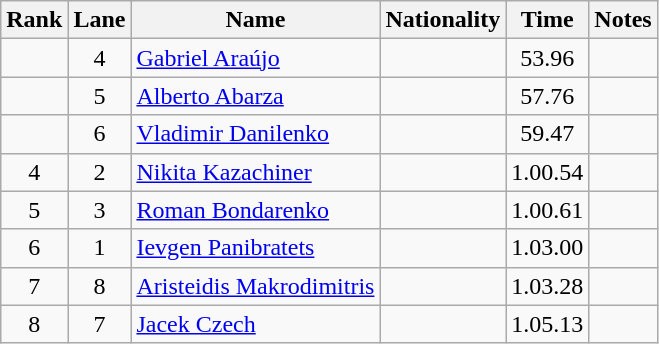<table class="wikitable sortable" style="text-align:center">
<tr>
<th>Rank</th>
<th>Lane</th>
<th>Name</th>
<th>Nationality</th>
<th>Time</th>
<th>Notes</th>
</tr>
<tr>
<td></td>
<td>4</td>
<td align=left><a href='#'>Gabriel Araújo</a></td>
<td align=left></td>
<td>53.96</td>
<td><strong></strong></td>
</tr>
<tr>
<td></td>
<td>5</td>
<td align=left><a href='#'>Alberto Abarza</a></td>
<td align=left></td>
<td>57.76</td>
<td></td>
</tr>
<tr>
<td></td>
<td>6</td>
<td align=left><a href='#'>Vladimir Danilenko</a></td>
<td align=left></td>
<td>59.47</td>
<td></td>
</tr>
<tr>
<td>4</td>
<td>2</td>
<td align=left><a href='#'>Nikita Kazachiner</a></td>
<td align=left></td>
<td>1.00.54</td>
<td></td>
</tr>
<tr>
<td>5</td>
<td>3</td>
<td align=left><a href='#'>Roman Bondarenko</a></td>
<td align=left></td>
<td>1.00.61</td>
<td></td>
</tr>
<tr>
<td>6</td>
<td>1</td>
<td align=left><a href='#'>Ievgen Panibratets</a></td>
<td align=left></td>
<td>1.03.00</td>
<td></td>
</tr>
<tr>
<td>7</td>
<td>8</td>
<td align=left><a href='#'>Aristeidis Makrodimitris</a></td>
<td align=left></td>
<td>1.03.28</td>
<td></td>
</tr>
<tr>
<td>8</td>
<td>7</td>
<td align=left><a href='#'>Jacek Czech</a></td>
<td align=left></td>
<td>1.05.13</td>
<td></td>
</tr>
</table>
